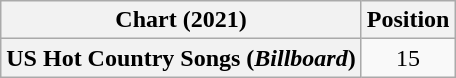<table class="wikitable plainrowheaders" style="text-align:center">
<tr>
<th>Chart (2021)</th>
<th>Position</th>
</tr>
<tr>
<th scope="row">US Hot Country Songs (<em>Billboard</em>)</th>
<td>15</td>
</tr>
</table>
